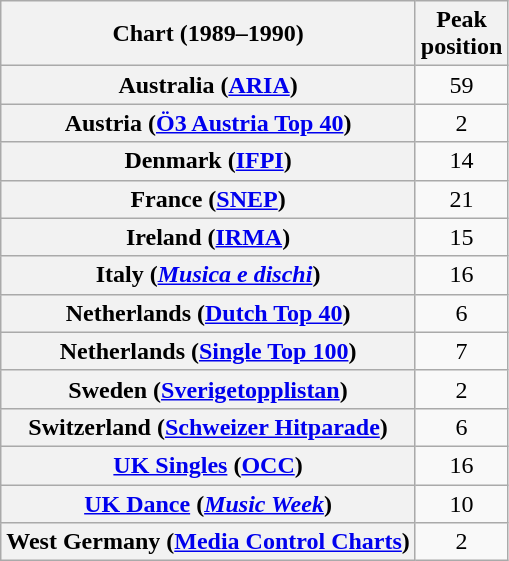<table class="wikitable sortable plainrowheaders">
<tr>
<th scope="col">Chart (1989–1990)</th>
<th scope="col">Peak<br>position</th>
</tr>
<tr>
<th scope="row">Australia (<a href='#'>ARIA</a>)</th>
<td align="center">59</td>
</tr>
<tr>
<th scope="row">Austria (<a href='#'>Ö3 Austria Top 40</a>)</th>
<td align="center">2</td>
</tr>
<tr>
<th scope="row">Denmark (<a href='#'>IFPI</a>)</th>
<td align="center">14</td>
</tr>
<tr>
<th scope="row">France (<a href='#'>SNEP</a>)</th>
<td align="center">21</td>
</tr>
<tr>
<th scope="row">Ireland (<a href='#'>IRMA</a>)</th>
<td align="center">15</td>
</tr>
<tr>
<th scope="row">Italy (<em><a href='#'>Musica e dischi</a></em>)</th>
<td align="center">16</td>
</tr>
<tr>
<th scope="row">Netherlands (<a href='#'>Dutch Top 40</a>)</th>
<td align="center">6</td>
</tr>
<tr>
<th scope="row">Netherlands (<a href='#'>Single Top 100</a>)</th>
<td align="center">7</td>
</tr>
<tr>
<th scope="row">Sweden (<a href='#'>Sverigetopplistan</a>)</th>
<td align="center">2</td>
</tr>
<tr>
<th scope="row">Switzerland (<a href='#'>Schweizer Hitparade</a>)</th>
<td align="center">6</td>
</tr>
<tr>
<th scope="row"><a href='#'>UK Singles</a> (<a href='#'>OCC</a>)</th>
<td align="center">16</td>
</tr>
<tr>
<th scope="row"><a href='#'>UK Dance</a> (<em><a href='#'>Music Week</a></em>)</th>
<td align="center">10</td>
</tr>
<tr>
<th scope="row">West Germany (<a href='#'>Media Control Charts</a>)</th>
<td align="center">2</td>
</tr>
</table>
